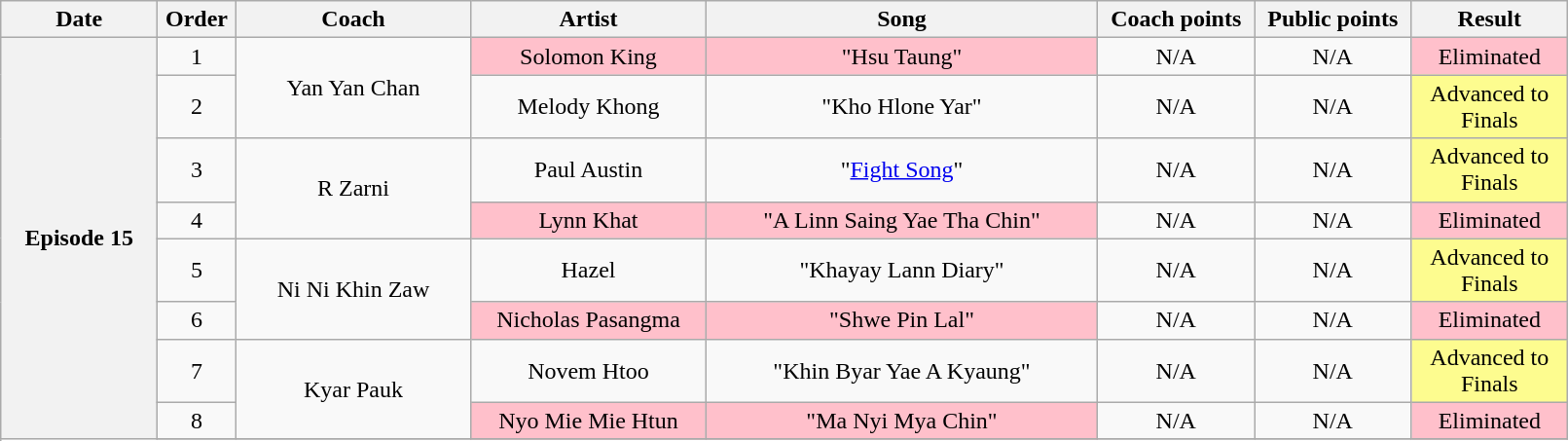<table class="wikitable" style="text-align:center; width:85%;">
<tr>
<th width="10%">Date</th>
<th width="05%">Order</th>
<th width="15%">Coach</th>
<th width="15%">Artist</th>
<th width="25%">Song</th>
<th width="10%;">Coach points</th>
<th width="10%;">Public points</th>
<th width="10%">Result</th>
</tr>
<tr>
<th rowspan="12" scope="row">Episode 15<br></th>
<td>1</td>
<td rowspan="2">Yan Yan Chan</td>
<td style="background:pink;">Solomon King</td>
<td style="background:pink;">"Hsu Taung"</td>
<td>N/A</td>
<td>N/A</td>
<td style="background:pink;">Eliminated</td>
</tr>
<tr>
<td>2</td>
<td>Melody Khong</td>
<td>"Kho Hlone Yar"</td>
<td>N/A</td>
<td>N/A</td>
<td style="background:#fdfc8f;">Advanced to Finals</td>
</tr>
<tr>
<td>3</td>
<td rowspan="2">R Zarni</td>
<td>Paul Austin</td>
<td>"<a href='#'>Fight Song</a>"</td>
<td>N/A</td>
<td>N/A</td>
<td style="background:#fdfc8f;">Advanced to Finals</td>
</tr>
<tr>
<td>4</td>
<td style="background:pink;">Lynn Khat</td>
<td style="background:pink;">"A Linn Saing Yae Tha Chin"</td>
<td>N/A</td>
<td>N/A</td>
<td style="background:pink;">Eliminated</td>
</tr>
<tr>
<td>5</td>
<td rowspan="2">Ni Ni Khin Zaw</td>
<td>Hazel</td>
<td>"Khayay Lann Diary"</td>
<td>N/A</td>
<td>N/A</td>
<td style="background:#fdfc8f;">Advanced to Finals</td>
</tr>
<tr>
<td>6</td>
<td style="background:pink;">Nicholas Pasangma</td>
<td style="background:pink;">"Shwe Pin Lal"</td>
<td>N/A</td>
<td>N/A</td>
<td style="background:pink;">Eliminated</td>
</tr>
<tr>
<td>7</td>
<td rowspan="2">Kyar Pauk</td>
<td>Novem Htoo</td>
<td>"Khin Byar Yae A Kyaung"</td>
<td>N/A</td>
<td>N/A</td>
<td style="background:#fdfc8f;">Advanced to Finals</td>
</tr>
<tr>
<td>8</td>
<td style="background:pink;">Nyo Mie Mie Htun</td>
<td style="background:pink;">"Ma Nyi Mya Chin"</td>
<td>N/A</td>
<td>N/A</td>
<td style="background:pink;">Eliminated</td>
</tr>
<tr>
</tr>
</table>
